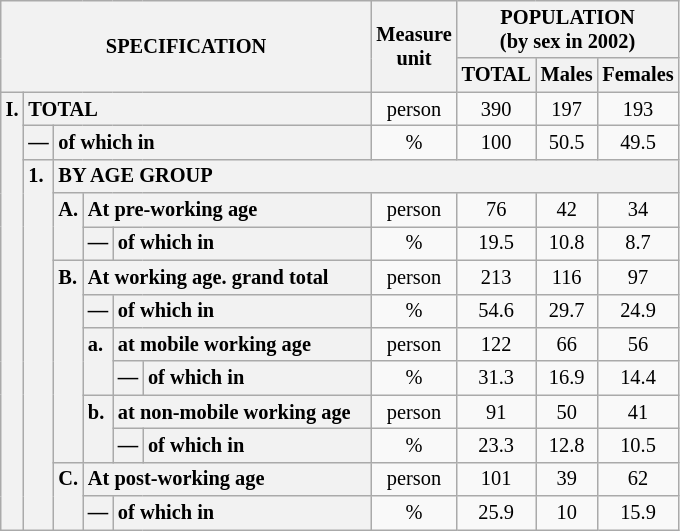<table class="wikitable" style="font-size:85%; text-align:center">
<tr>
<th rowspan="2" colspan="6">SPECIFICATION</th>
<th rowspan="2">Measure<br> unit</th>
<th colspan="3" rowspan="1">POPULATION<br> (by sex in 2002)</th>
</tr>
<tr>
<th>TOTAL</th>
<th>Males</th>
<th>Females</th>
</tr>
<tr>
<th style="text-align:left" valign="top" rowspan="13">I.</th>
<th style="text-align:left" colspan="5">TOTAL</th>
<td>person</td>
<td>390</td>
<td>197</td>
<td>193</td>
</tr>
<tr>
<th style="text-align:left" valign="top">—</th>
<th style="text-align:left" colspan="4">of which in</th>
<td>%</td>
<td>100</td>
<td>50.5</td>
<td>49.5</td>
</tr>
<tr>
<th style="text-align:left" valign="top" rowspan="11">1.</th>
<th style="text-align:left" colspan="19">BY AGE GROUP</th>
</tr>
<tr>
<th style="text-align:left" valign="top" rowspan="2">A.</th>
<th style="text-align:left" colspan="3">At pre-working age</th>
<td>person</td>
<td>76</td>
<td>42</td>
<td>34</td>
</tr>
<tr>
<th style="text-align:left" valign="top">—</th>
<th style="text-align:left" valign="top" colspan="2">of which in</th>
<td>%</td>
<td>19.5</td>
<td>10.8</td>
<td>8.7</td>
</tr>
<tr>
<th style="text-align:left" valign="top" rowspan="6">B.</th>
<th style="text-align:left" colspan="3">At working age. grand total</th>
<td>person</td>
<td>213</td>
<td>116</td>
<td>97</td>
</tr>
<tr>
<th style="text-align:left" valign="top">—</th>
<th style="text-align:left" valign="top" colspan="2">of which in</th>
<td>%</td>
<td>54.6</td>
<td>29.7</td>
<td>24.9</td>
</tr>
<tr>
<th style="text-align:left" valign="top" rowspan="2">a.</th>
<th style="text-align:left" colspan="2">at mobile working age</th>
<td>person</td>
<td>122</td>
<td>66</td>
<td>56</td>
</tr>
<tr>
<th style="text-align:left" valign="top">—</th>
<th style="text-align:left" valign="top" colspan="1">of which in                        </th>
<td>%</td>
<td>31.3</td>
<td>16.9</td>
<td>14.4</td>
</tr>
<tr>
<th style="text-align:left" valign="top" rowspan="2">b.</th>
<th style="text-align:left" colspan="2">at non-mobile working age</th>
<td>person</td>
<td>91</td>
<td>50</td>
<td>41</td>
</tr>
<tr>
<th style="text-align:left" valign="top">—</th>
<th style="text-align:left" valign="top" colspan="1">of which in                        </th>
<td>%</td>
<td>23.3</td>
<td>12.8</td>
<td>10.5</td>
</tr>
<tr>
<th style="text-align:left" valign="top" rowspan="2">C.</th>
<th style="text-align:left" colspan="3">At post-working age</th>
<td>person</td>
<td>101</td>
<td>39</td>
<td>62</td>
</tr>
<tr>
<th style="text-align:left" valign="top">—</th>
<th style="text-align:left" valign="top" colspan="2">of which in</th>
<td>%</td>
<td>25.9</td>
<td>10</td>
<td>15.9</td>
</tr>
</table>
